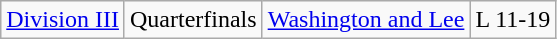<table class="wikitable">
<tr>
<td rowspan="1"><a href='#'>Division III</a></td>
<td>Quarterfinals</td>
<td><a href='#'>Washington and Lee</a></td>
<td>L 11-19</td>
</tr>
</table>
